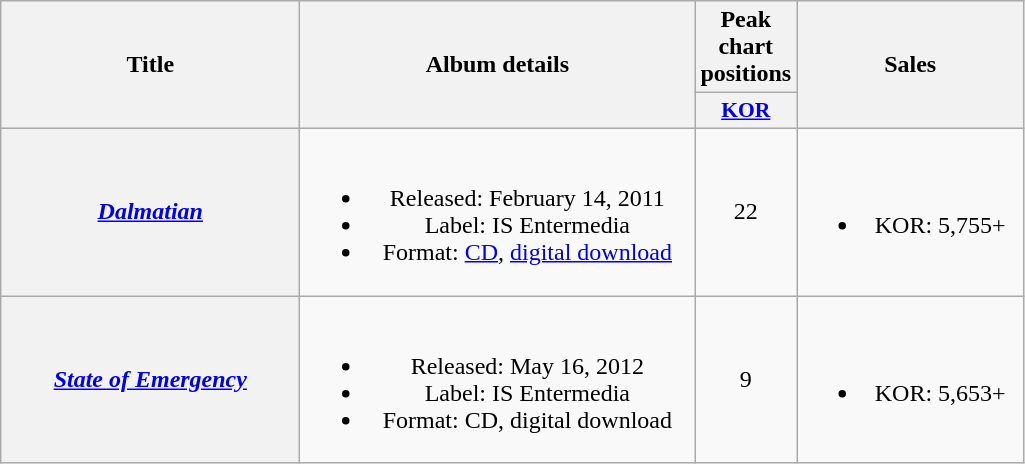<table class="wikitable plainrowheaders" style="text-align:center;" border="1">
<tr>
<th scope="col" rowspan="2" style="width:12em;">Title</th>
<th scope="col" rowspan="2" style="width:16em;">Album details</th>
<th scope="col">Peak chart positions</th>
<th scope="col" rowspan="2" style="width:9em;">Sales</th>
</tr>
<tr>
<th scope="col" style="width:2.2em;font-size:90%;"><a href='#'>KOR</a><br></th>
</tr>
<tr>
<th scope="row"><em><a href='#'>Dalmatian</a></em></th>
<td><br><ul><li>Released: February 14, 2011</li><li>Label: IS Entermedia</li><li>Format: <a href='#'>CD</a>, <a href='#'>digital download</a></li></ul></td>
<td>22</td>
<td><br><ul><li>KOR: 5,755+</li></ul></td>
</tr>
<tr>
<th scope="row"><em><a href='#'>State of Emergency</a></em></th>
<td><br><ul><li>Released: May 16, 2012</li><li>Label: IS Entermedia</li><li>Format: CD, digital download</li></ul></td>
<td>9</td>
<td><br><ul><li>KOR: 5,653+</li></ul></td>
</tr>
</table>
